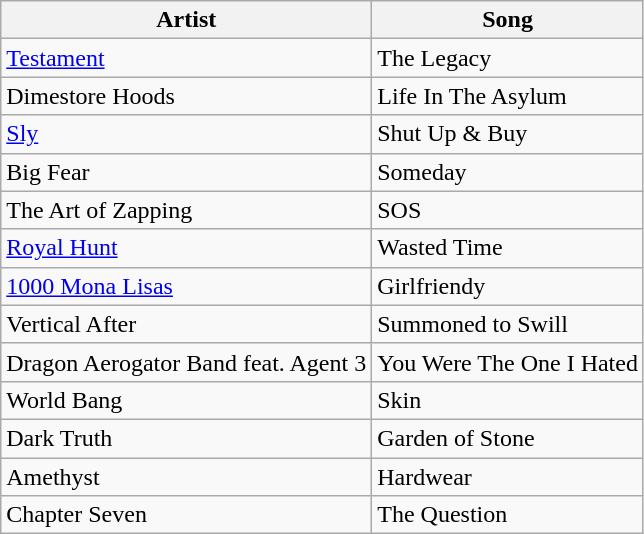<table class="wikitable">
<tr>
<th>Artist</th>
<th>Song</th>
</tr>
<tr>
<td><a href='#'>Testament</a></td>
<td>The Legacy</td>
</tr>
<tr>
<td>Dimestore Hoods</td>
<td>Life In The Asylum</td>
</tr>
<tr>
<td><a href='#'>Sly</a></td>
<td>Shut Up & Buy</td>
</tr>
<tr>
<td>Big Fear</td>
<td>Someday</td>
</tr>
<tr>
<td>The Art of Zapping</td>
<td>SOS</td>
</tr>
<tr>
<td><a href='#'>Royal Hunt</a></td>
<td>Wasted Time</td>
</tr>
<tr>
<td><a href='#'>1000 Mona Lisas</a></td>
<td>Girlfriendy</td>
</tr>
<tr>
<td>Vertical After</td>
<td>Summoned to Swill</td>
</tr>
<tr>
<td>Dragon Aerogator Band feat. Agent 3</td>
<td>You Were The One I Hated</td>
</tr>
<tr>
<td>World Bang</td>
<td>Skin</td>
</tr>
<tr>
<td>Dark Truth</td>
<td>Garden of Stone</td>
</tr>
<tr>
<td>Amethyst</td>
<td>Hardwear</td>
</tr>
<tr>
<td>Chapter Seven</td>
<td>The Question</td>
</tr>
</table>
